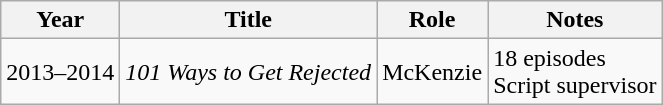<table class="wikitable">
<tr>
<th>Year</th>
<th>Title</th>
<th>Role</th>
<th>Notes</th>
</tr>
<tr>
<td>2013–2014</td>
<td><em>101 Ways to Get Rejected</em></td>
<td>McKenzie</td>
<td>18 episodes<br>Script supervisor</td>
</tr>
</table>
